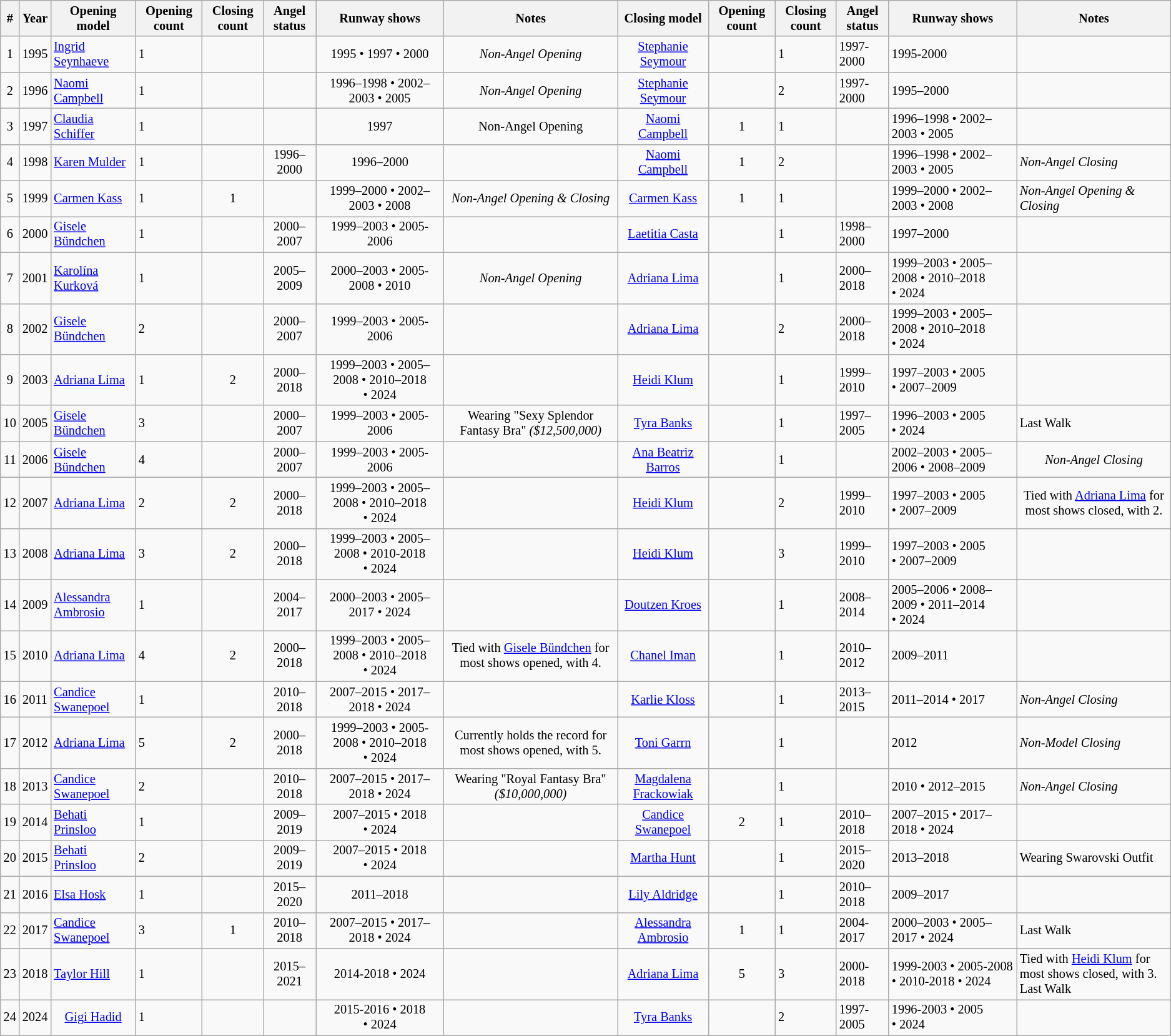<table class="wikitable sortable" style="font-size: 85%; text-align: center;">
<tr>
<th>#</th>
<th>Year</th>
<th>Opening model</th>
<th>Opening count</th>
<th>Closing count</th>
<th>Angel status</th>
<th>Runway shows</th>
<th>Notes</th>
<th>Closing model</th>
<th>Opening count</th>
<th>Closing count</th>
<th>Angel status</th>
<th>Runway shows</th>
<th>Notes</th>
</tr>
<tr>
<td>1</td>
<td>1995</td>
<td style="text-align: left;"> <a href='#'>Ingrid Seynhaeve</a></td>
<td style="text-align: left;">1</td>
<td></td>
<td></td>
<td>1995 • 1997 • 2000</td>
<td><em>Non-Angel Opening</em> </td>
<td> <a href='#'>Stephanie Seymour</a></td>
<td></td>
<td style="text-align: left;">1</td>
<td style="text-align: left;">1997-2000</td>
<td style="text-align: left;">1995-2000</td>
<td style="text-align: left;"></td>
</tr>
<tr>
<td>2</td>
<td>1996</td>
<td style="text-align: left;"> <a href='#'>Naomi Campbell</a></td>
<td style="text-align: left;">1</td>
<td></td>
<td></td>
<td>1996–1998 • 2002–2003 • 2005</td>
<td><em>Non-Angel Opening</em></td>
<td> <a href='#'>Stephanie Seymour</a></td>
<td></td>
<td style="text-align: left;">2</td>
<td style="text-align: left;">1997-2000</td>
<td style="text-align: left;">1995–2000</td>
<td style="text-align: left;"></td>
</tr>
<tr>
<td>3</td>
<td>1997</td>
<td style="text-align: left;"> <a href='#'>Claudia Schiffer</a></td>
<td style="text-align: left;">1</td>
<td></td>
<td></td>
<td>1997</td>
<td>Non-Angel Opening </td>
<td> <a href='#'>Naomi Campbell</a></td>
<td>1</td>
<td style="text-align: left;">1</td>
<td style="text-align: left;"></td>
<td style="text-align: left;">1996–1998 • 2002–2003 • 2005</td>
<td style="text-align: left;"></td>
</tr>
<tr>
<td>4</td>
<td>1998</td>
<td style="text-align: left;"> <a href='#'>Karen Mulder</a></td>
<td style="text-align: left;">1</td>
<td></td>
<td>1996–2000</td>
<td>1996–2000</td>
<td></td>
<td> <a href='#'>Naomi Campbell</a></td>
<td>1</td>
<td style="text-align: left;">2</td>
<td style="text-align: left;"></td>
<td style="text-align: left;">1996–1998 • 2002–2003 • 2005</td>
<td style="text-align: left;"><em>Non-Angel Closing</em></td>
</tr>
<tr>
<td>5</td>
<td>1999</td>
<td style="text-align: left;"> <a href='#'>Carmen Kass</a></td>
<td style="text-align: left;">1</td>
<td>1</td>
<td></td>
<td>1999–2000 • 2002–2003 • 2008</td>
<td><em>Non-Angel Opening & Closing</em> </td>
<td> <a href='#'>Carmen Kass</a></td>
<td>1</td>
<td style="text-align: left;">1</td>
<td style="text-align: left;"></td>
<td style="text-align: left;">1999–2000 • 2002–2003 • 2008</td>
<td style="text-align: left;"><em>Non-Angel Opening & Closing</em> </td>
</tr>
<tr>
<td>6</td>
<td>2000</td>
<td style="text-align: left;"> <a href='#'>Gisele Bündchen</a></td>
<td style="text-align: left;">1</td>
<td></td>
<td>2000–2007</td>
<td>1999–2003 • 2005-2006</td>
<td></td>
<td> <a href='#'>Laetitia Casta</a></td>
<td></td>
<td style="text-align: left;">1</td>
<td style="text-align: left;">1998–2000</td>
<td style="text-align: left;">1997–2000</td>
<td style="text-align: left;"></td>
</tr>
<tr>
<td>7</td>
<td>2001</td>
<td style="text-align: left;"> <a href='#'>Karolína Kurková</a></td>
<td style="text-align: left;">1</td>
<td></td>
<td>2005–2009</td>
<td>2000–2003 • 2005-2008 • 2010</td>
<td><em>Non-Angel Opening</em></td>
<td> <a href='#'>Adriana Lima</a></td>
<td></td>
<td style="text-align: left;">1</td>
<td style="text-align: left;">2000–2018</td>
<td style="text-align: left;">1999–2003 • 2005–2008 • 2010–2018 • 2024</td>
<td style="text-align: left;"></td>
</tr>
<tr>
<td>8</td>
<td>2002</td>
<td style="text-align: left;"> <a href='#'>Gisele Bündchen</a></td>
<td style="text-align: left;">2</td>
<td></td>
<td>2000–2007</td>
<td>1999–2003 • 2005-2006</td>
<td></td>
<td> <a href='#'>Adriana Lima</a></td>
<td></td>
<td style="text-align: left;">2</td>
<td style="text-align: left;">2000–2018</td>
<td style="text-align: left;">1999–2003 • 2005–2008 • 2010–2018 • 2024</td>
<td></td>
</tr>
<tr>
<td>9</td>
<td>2003</td>
<td style="text-align: left;"> <a href='#'>Adriana Lima</a></td>
<td style="text-align: left;">1</td>
<td>2</td>
<td>2000–2018</td>
<td>1999–2003 • 2005–2008 • 2010–2018 • 2024</td>
<td></td>
<td> <a href='#'>Heidi Klum</a></td>
<td></td>
<td style="text-align: left;">1</td>
<td style="text-align: left;">1999–2010</td>
<td style="text-align: left;">1997–2003 • 2005 • 2007–2009</td>
<td></td>
</tr>
<tr>
<td>10</td>
<td>2005</td>
<td style="text-align: left;"> <a href='#'>Gisele Bündchen</a></td>
<td style="text-align: left;">3</td>
<td></td>
<td>2000–2007</td>
<td>1999–2003 • 2005-2006</td>
<td>Wearing "Sexy Splendor Fantasy Bra" <em>($12,500,000)</em></td>
<td> <a href='#'>Tyra Banks</a></td>
<td></td>
<td style="text-align: left;">1</td>
<td style="text-align: left;">1997–2005</td>
<td style="text-align: left;">1996–2003 • 2005 • 2024</td>
<td style="text-align: left;">Last Walk</td>
</tr>
<tr>
<td>11</td>
<td>2006</td>
<td style="text-align: left;"> <a href='#'>Gisele Bündchen</a></td>
<td style="text-align: left;">4</td>
<td></td>
<td>2000–2007</td>
<td>1999–2003 • 2005-2006</td>
<td></td>
<td> <a href='#'>Ana Beatriz Barros</a></td>
<td></td>
<td style="text-align: left;">1</td>
<td style="text-align: left;"></td>
<td style="text-align: left;">2002–2003 • 2005–2006 • 2008–2009</td>
<td><em>Non-Angel Closing</em></td>
</tr>
<tr>
<td>12</td>
<td>2007</td>
<td style="text-align: left;"> <a href='#'>Adriana Lima</a></td>
<td style="text-align: left;">2</td>
<td>2</td>
<td>2000–2018</td>
<td>1999–2003 • 2005–2008 • 2010–2018 • 2024</td>
<td></td>
<td> <a href='#'>Heidi Klum</a></td>
<td></td>
<td style="text-align: left;">2</td>
<td style="text-align: left;">1999–2010</td>
<td style="text-align: left;">1997–2003 • 2005 • 2007–2009</td>
<td>Tied with <a href='#'>Adriana Lima</a> for most shows closed, with 2.</td>
</tr>
<tr>
<td>13</td>
<td>2008</td>
<td style="text-align: left;"> <a href='#'>Adriana Lima</a></td>
<td style="text-align: left;">3</td>
<td>2</td>
<td>2000–2018</td>
<td>1999–2003 • 2005–2008 • 2010-2018 • 2024</td>
<td></td>
<td> <a href='#'>Heidi Klum</a></td>
<td></td>
<td style="text-align: left;">3</td>
<td style="text-align: left;">1999–2010</td>
<td style="text-align: left;">1997–2003 • 2005 • 2007–2009</td>
<td style="text-align: left;"></td>
</tr>
<tr>
<td>14</td>
<td>2009</td>
<td style="text-align: left;"> <a href='#'>Alessandra Ambrosio</a></td>
<td style="text-align: left;">1</td>
<td></td>
<td>2004–2017</td>
<td>2000–2003 • 2005–2017 • 2024</td>
<td></td>
<td> <a href='#'>Doutzen Kroes</a></td>
<td></td>
<td style="text-align: left;">1</td>
<td style="text-align: left;">2008–2014</td>
<td style="text-align: left;">2005–2006 • 2008–2009 • 2011–2014 • 2024</td>
<td></td>
</tr>
<tr>
<td>15</td>
<td>2010</td>
<td style="text-align: left;"> <a href='#'>Adriana Lima</a></td>
<td style="text-align: left;">4</td>
<td>2</td>
<td>2000–2018</td>
<td>1999–2003 • 2005–2008 • 2010–2018 • 2024</td>
<td>Tied with <a href='#'>Gisele Bündchen</a> for most shows opened, with 4.</td>
<td> <a href='#'>Chanel Iman</a></td>
<td></td>
<td style="text-align: left;">1</td>
<td style="text-align: left;">2010–2012</td>
<td style="text-align: left;">2009–2011</td>
<td style="text-align: left;"></td>
</tr>
<tr>
<td>16</td>
<td>2011</td>
<td style="text-align: left;"> <a href='#'>Candice Swanepoel</a></td>
<td style="text-align: left;">1</td>
<td></td>
<td>2010–2018</td>
<td>2007–2015 • 2017–2018 • 2024</td>
<td></td>
<td> <a href='#'>Karlie Kloss</a></td>
<td></td>
<td style="text-align: left;">1</td>
<td style="text-align: left;">2013–2015</td>
<td style="text-align: left;">2011–2014 • 2017</td>
<td style="text-align: left;"><em>Non-Angel Closing</em></td>
</tr>
<tr>
<td>17</td>
<td>2012</td>
<td style="text-align: left;"> <a href='#'>Adriana Lima</a></td>
<td style="text-align: left;">5</td>
<td>2</td>
<td>2000–2018</td>
<td>1999–2003 • 2005-2008 • 2010–2018 • 2024</td>
<td>Currently holds the record for most shows opened, with 5.</td>
<td> <a href='#'>Toni Garrn</a></td>
<td></td>
<td style="text-align: left;">1</td>
<td style="text-align: left;"></td>
<td style="text-align: left;">2012</td>
<td style="text-align: left;"><em>Non-Model Closing</em></td>
</tr>
<tr>
<td>18</td>
<td>2013</td>
<td style="text-align: left;"> <a href='#'>Candice Swanepoel</a></td>
<td style="text-align: left;">2</td>
<td></td>
<td>2010–2018</td>
<td>2007–2015 • 2017–2018 • 2024</td>
<td>Wearing "Royal Fantasy Bra" <em>($10,000,000)</em></td>
<td> <a href='#'>Magdalena Frackowiak</a></td>
<td></td>
<td style="text-align: left;">1</td>
<td style="text-align: left;"></td>
<td style="text-align: left;">2010 • 2012–2015</td>
<td style="text-align: left;"><em>Non-Angel Closing</em></td>
</tr>
<tr>
<td>19</td>
<td>2014</td>
<td style="text-align: left;"> <a href='#'>Behati Prinsloo</a></td>
<td style="text-align: left;">1</td>
<td></td>
<td>2009–2019</td>
<td>2007–2015 • 2018 • 2024</td>
<td></td>
<td> <a href='#'>Candice Swanepoel</a></td>
<td>2</td>
<td style="text-align: left;">1</td>
<td style="text-align: left;">2010–2018</td>
<td style="text-align: left;">2007–2015 • 2017–2018 • 2024</td>
<td style="text-align: left;"></td>
</tr>
<tr>
<td>20</td>
<td>2015</td>
<td style="text-align: left;"> <a href='#'>Behati Prinsloo</a></td>
<td style="text-align: left;">2</td>
<td></td>
<td>2009–2019</td>
<td>2007–2015 • 2018 • 2024</td>
<td></td>
<td> <a href='#'>Martha Hunt</a></td>
<td></td>
<td style="text-align: left;">1</td>
<td style="text-align: left;">2015–2020</td>
<td style="text-align: left;">2013–2018</td>
<td style="text-align: left;">Wearing Swarovski Outfit</td>
</tr>
<tr>
<td>21</td>
<td>2016</td>
<td style="text-align: left;"> <a href='#'>Elsa Hosk</a></td>
<td style="text-align: left;">1</td>
<td></td>
<td>2015–2020</td>
<td>2011–2018</td>
<td></td>
<td> <a href='#'>Lily Aldridge</a></td>
<td></td>
<td style="text-align: left;">1</td>
<td style="text-align: left;">2010–2018</td>
<td style="text-align: left;">2009–2017</td>
<td style="text-align: left;"></td>
</tr>
<tr>
<td>22</td>
<td>2017</td>
<td style="text-align: left;"> <a href='#'>Candice Swanepoel</a></td>
<td style="text-align: left;">3</td>
<td>1</td>
<td>2010–2018</td>
<td>2007–2015 • 2017–2018 • 2024</td>
<td></td>
<td> <a href='#'>Alessandra Ambrosio</a></td>
<td>1</td>
<td style="text-align: left;">1</td>
<td style="text-align: left;">2004-2017</td>
<td style="text-align: left;">2000–2003 • 2005–2017 • 2024</td>
<td style="text-align: left;">Last Walk</td>
</tr>
<tr>
<td>23</td>
<td>2018</td>
<td style="text-align: left;"> <a href='#'>Taylor Hill</a></td>
<td style="text-align: left;">1</td>
<td></td>
<td>2015–2021</td>
<td>2014-2018 • 2024</td>
<td></td>
<td> <a href='#'>Adriana Lima</a></td>
<td>5</td>
<td style="text-align: left;">3</td>
<td style="text-align: left;">2000-2018</td>
<td style="text-align: left;">1999-2003 • 2005-2008 • 2010-2018 • 2024</td>
<td style="text-align: left;">Tied with <a href='#'>Heidi Klum</a> for most shows closed, with 3.<br>Last Walk</td>
</tr>
<tr>
<td>24</td>
<td>2024</td>
<td> <a href='#'>Gigi Hadid</a></td>
<td style="text-align: left;">1</td>
<td></td>
<td></td>
<td>2015-2016 • 2018 • 2024</td>
<td></td>
<td> <a href='#'>Tyra Banks</a></td>
<td></td>
<td style="text-align: left;">2</td>
<td style="text-align: left;">1997-2005</td>
<td style="text-align: left;">1996-2003 • 2005 • 2024</td>
<td></td>
</tr>
</table>
